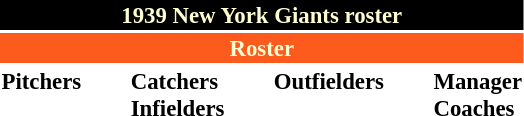<table class="toccolours" style="font-size: 95%;">
<tr>
<th colspan="10" style="background-color: black; color: #FFFDD0; text-align: center;">1939 New York Giants roster</th>
</tr>
<tr>
<td colspan="10" style="background-color: #fd5a1e; color: #FFFDD0; text-align: center;"><strong>Roster</strong></td>
</tr>
<tr>
<td valign="top"><strong>Pitchers</strong><br>











</td>
<td width="25px"></td>
<td valign="top"><strong>Catchers</strong><br>


<strong>Infielders</strong>











</td>
<td width="25px"></td>
<td valign="top"><strong>Outfielders</strong><br>




</td>
<td width="25px"></td>
<td valign="top"><strong>Manager</strong><br>
<strong>Coaches</strong>

</td>
</tr>
</table>
